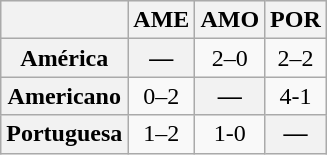<table align="center" cellspacing="0" cellpadding="3" style="background-color: #f9f9f9; text-align: center" class="wikitable">
<tr style="background:#F0F0F0;">
<th align="left"> </th>
<th>AME</th>
<th>AMO</th>
<th>POR</th>
</tr>
<tr>
<th>América</th>
<th>—</th>
<td>2–0</td>
<td>2–2</td>
</tr>
<tr>
<th>Americano</th>
<td>0–2</td>
<th>—</th>
<td>4-1</td>
</tr>
<tr>
<th>Portuguesa</th>
<td>1–2</td>
<td>1-0</td>
<th>—</th>
</tr>
</table>
